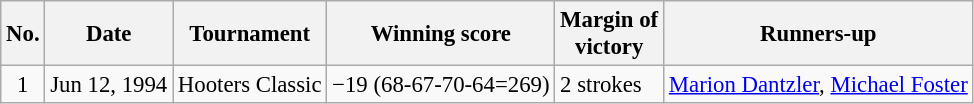<table class="wikitable" style="font-size:95%;">
<tr>
<th>No.</th>
<th>Date</th>
<th>Tournament</th>
<th>Winning score</th>
<th>Margin of<br>victory</th>
<th>Runners-up</th>
</tr>
<tr>
<td align=center>1</td>
<td align=right>Jun 12, 1994</td>
<td>Hooters Classic</td>
<td>−19 (68-67-70-64=269)</td>
<td>2 strokes</td>
<td> <a href='#'>Marion Dantzler</a>,  <a href='#'>Michael Foster</a></td>
</tr>
</table>
